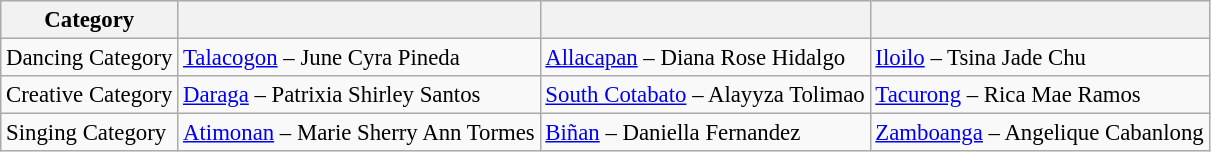<table class="wikitable sortable" style="font-size:95%;">
<tr>
<th>Category</th>
<th></th>
<th></th>
<th></th>
</tr>
<tr>
<td>Dancing Category</td>
<td><a href='#'>Talacogon</a> – June Cyra Pineda</td>
<td><a href='#'>Allacapan</a> – Diana Rose Hidalgo</td>
<td><a href='#'>Iloilo</a> – Tsina Jade Chu</td>
</tr>
<tr>
<td>Creative Category</td>
<td><a href='#'>Daraga</a> – Patrixia Shirley Santos</td>
<td><a href='#'>South Cotabato</a> – Alayyza Tolimao</td>
<td><a href='#'>Tacurong</a> – Rica Mae Ramos</td>
</tr>
<tr>
<td>Singing Category</td>
<td><a href='#'>Atimonan</a> – Marie Sherry Ann Tormes</td>
<td><a href='#'>Biñan</a> – Daniella Fernandez</td>
<td><a href='#'>Zamboanga</a> – Angelique Cabanlong</td>
</tr>
</table>
